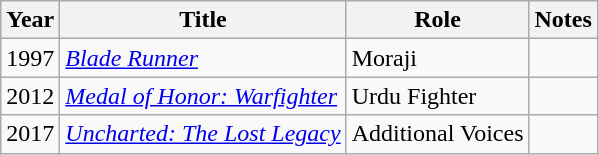<table class="wikitable sortable">
<tr>
<th>Year</th>
<th>Title</th>
<th>Role</th>
<th>Notes</th>
</tr>
<tr>
<td>1997</td>
<td><em><a href='#'>Blade Runner</a></em></td>
<td>Moraji</td>
<td></td>
</tr>
<tr>
<td>2012</td>
<td><em><a href='#'>Medal of Honor: Warfighter</a></em></td>
<td>Urdu Fighter</td>
<td></td>
</tr>
<tr>
<td>2017</td>
<td><em><a href='#'>Uncharted: The Lost Legacy</a></em></td>
<td>Additional Voices</td>
<td></td>
</tr>
</table>
